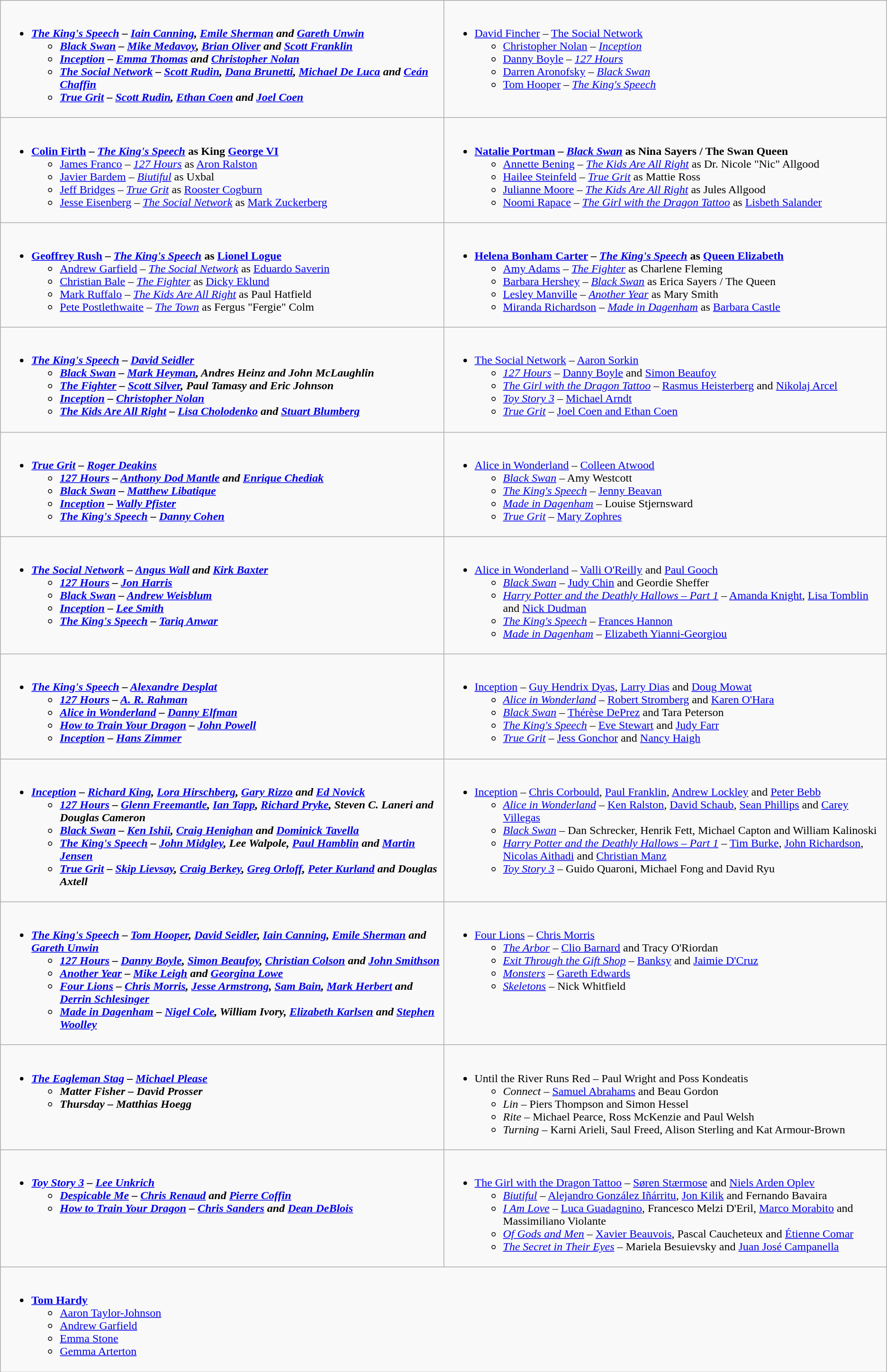<table class=wikitable>
<tr>
<td valign="top" width="50%"><br><ul><li><strong><em><a href='#'>The King's Speech</a><em> – <a href='#'>Iain Canning</a>, <a href='#'>Emile Sherman</a> and <a href='#'>Gareth Unwin</a><strong><ul><li></em><a href='#'>Black Swan</a><em> – <a href='#'>Mike Medavoy</a>, <a href='#'>Brian Oliver</a> and <a href='#'>Scott Franklin</a></li><li></em><a href='#'>Inception</a><em> – <a href='#'>Emma Thomas</a> and <a href='#'>Christopher Nolan</a></li><li></em><a href='#'>The Social Network</a><em> – <a href='#'>Scott Rudin</a>, <a href='#'>Dana Brunetti</a>, <a href='#'>Michael De Luca</a> and <a href='#'>Ceán Chaffin</a></li><li></em><a href='#'>True Grit</a><em> – <a href='#'>Scott Rudin</a>, <a href='#'>Ethan Coen</a> and <a href='#'>Joel Coen</a></li></ul></li></ul></td>
<td valign="top" width="50%"><br><ul><li></strong><a href='#'>David Fincher</a> – </em><a href='#'>The Social Network</a></em></strong><ul><li><a href='#'>Christopher Nolan</a> – <em><a href='#'>Inception</a></em></li><li><a href='#'>Danny Boyle</a> – <em><a href='#'>127 Hours</a></em></li><li><a href='#'>Darren Aronofsky</a> – <em><a href='#'>Black Swan</a></em></li><li><a href='#'>Tom Hooper</a> – <em><a href='#'>The King's Speech</a></em></li></ul></li></ul></td>
</tr>
<tr>
<td valign="top" width="50%"><br><ul><li><strong><a href='#'>Colin Firth</a> – <em><a href='#'>The King's Speech</a></em> as King <a href='#'>George VI</a></strong><ul><li><a href='#'>James Franco</a> – <em><a href='#'>127 Hours</a></em> as <a href='#'>Aron Ralston</a></li><li><a href='#'>Javier Bardem</a> – <em><a href='#'>Biutiful</a></em> as Uxbal</li><li><a href='#'>Jeff Bridges</a> – <em><a href='#'>True Grit</a></em> as <a href='#'>Rooster Cogburn</a></li><li><a href='#'>Jesse Eisenberg</a> – <em><a href='#'>The Social Network</a></em> as <a href='#'>Mark Zuckerberg</a></li></ul></li></ul></td>
<td valign="top" width="50%"><br><ul><li><strong><a href='#'>Natalie Portman</a> – <em><a href='#'>Black Swan</a></em> as Nina Sayers / The Swan Queen</strong><ul><li><a href='#'>Annette Bening</a> – <em><a href='#'>The Kids Are All Right</a></em> as Dr. Nicole "Nic" Allgood</li><li><a href='#'>Hailee Steinfeld</a> – <em><a href='#'>True Grit</a></em> as Mattie Ross</li><li><a href='#'>Julianne Moore</a> – <em><a href='#'>The Kids Are All Right</a></em> as Jules Allgood</li><li><a href='#'>Noomi Rapace</a> – <em><a href='#'>The Girl with the Dragon Tattoo</a></em> as <a href='#'>Lisbeth Salander</a></li></ul></li></ul></td>
</tr>
<tr>
<td valign="top" width="50%"><br><ul><li><strong><a href='#'>Geoffrey Rush</a> – <em><a href='#'>The King's Speech</a></em> as <a href='#'>Lionel Logue</a></strong><ul><li><a href='#'>Andrew Garfield</a> – <em><a href='#'>The Social Network</a></em> as <a href='#'>Eduardo Saverin</a></li><li><a href='#'>Christian Bale</a> – <em><a href='#'>The Fighter</a></em> as <a href='#'>Dicky Eklund</a></li><li><a href='#'>Mark Ruffalo</a> – <em><a href='#'>The Kids Are All Right</a></em> as Paul Hatfield</li><li><a href='#'>Pete Postlethwaite</a> – <em><a href='#'>The Town</a></em> as Fergus "Fergie" Colm </li></ul></li></ul></td>
<td valign="top" width="50%"><br><ul><li><strong><a href='#'>Helena Bonham Carter</a> – <em><a href='#'>The King's Speech</a></em> as <a href='#'>Queen Elizabeth</a></strong><ul><li><a href='#'>Amy Adams</a> – <em><a href='#'>The Fighter</a></em> as Charlene Fleming</li><li><a href='#'>Barbara Hershey</a> – <em><a href='#'>Black Swan</a></em> as Erica Sayers / The Queen</li><li><a href='#'>Lesley Manville</a> – <em><a href='#'>Another Year</a></em> as Mary Smith</li><li><a href='#'>Miranda Richardson</a> – <em><a href='#'>Made in Dagenham</a></em> as <a href='#'>Barbara Castle</a></li></ul></li></ul></td>
</tr>
<tr>
<td valign="top" width="50%"><br><ul><li><strong><em><a href='#'>The King's Speech</a><em> – <a href='#'>David Seidler</a><strong><ul><li></em><a href='#'>Black Swan</a><em> – <a href='#'>Mark Heyman</a>, Andres Heinz and John McLaughlin</li><li></em><a href='#'>The Fighter</a><em> – <a href='#'>Scott Silver</a>, Paul Tamasy and Eric Johnson</li><li></em><a href='#'>Inception</a><em> – <a href='#'>Christopher Nolan</a></li><li></em><a href='#'>The Kids Are All Right</a><em> – <a href='#'>Lisa Cholodenko</a> and <a href='#'>Stuart Blumberg</a></li></ul></li></ul></td>
<td valign="top" width="50%"><br><ul><li></em></strong><a href='#'>The Social Network</a></em> – <a href='#'>Aaron Sorkin</a></strong><ul><li><em><a href='#'>127 Hours</a></em> – <a href='#'>Danny Boyle</a> and <a href='#'>Simon Beaufoy</a></li><li><em><a href='#'>The Girl with the Dragon Tattoo</a></em> – <a href='#'>Rasmus Heisterberg</a> and <a href='#'>Nikolaj Arcel</a></li><li><em><a href='#'>Toy Story 3</a></em> – <a href='#'>Michael Arndt</a></li><li><em><a href='#'>True Grit</a></em> – <a href='#'>Joel Coen and Ethan Coen</a></li></ul></li></ul></td>
</tr>
<tr>
<td valign="top" width="50%"><br><ul><li><strong><em><a href='#'>True Grit</a><em> – <a href='#'>Roger Deakins</a><strong><ul><li></em><a href='#'>127 Hours</a><em> – <a href='#'>Anthony Dod Mantle</a> and <a href='#'>Enrique Chediak</a></li><li></em><a href='#'>Black Swan</a><em> – <a href='#'>Matthew Libatique</a></li><li></em><a href='#'>Inception</a><em> – <a href='#'>Wally Pfister</a></li><li></em><a href='#'>The King's Speech</a><em> – <a href='#'>Danny Cohen</a></li></ul></li></ul></td>
<td valign="top" width="50%"><br><ul><li></em></strong><a href='#'>Alice in Wonderland</a></em> – <a href='#'>Colleen Atwood</a></strong><ul><li><em><a href='#'>Black Swan</a></em> – Amy Westcott</li><li><em><a href='#'>The King's Speech</a></em> – <a href='#'>Jenny Beavan</a></li><li><em><a href='#'>Made in Dagenham</a></em> – Louise Stjernsward</li><li><em><a href='#'>True Grit</a></em> – <a href='#'>Mary Zophres</a></li></ul></li></ul></td>
</tr>
<tr>
<td valign="top" width="50%"><br><ul><li><strong><em><a href='#'>The Social Network</a><em> – <a href='#'>Angus Wall</a> and <a href='#'>Kirk Baxter</a><strong><ul><li></em><a href='#'>127 Hours</a><em> – <a href='#'>Jon Harris</a></li><li></em><a href='#'>Black Swan</a><em> – <a href='#'>Andrew Weisblum</a></li><li></em><a href='#'>Inception</a><em> – <a href='#'>Lee Smith</a></li><li></em><a href='#'>The King's Speech</a><em> – <a href='#'>Tariq Anwar</a></li></ul></li></ul></td>
<td valign="top" width="50%"><br><ul><li></em></strong><a href='#'>Alice in Wonderland</a></em> – <a href='#'>Valli O'Reilly</a> and <a href='#'>Paul Gooch</a></strong><ul><li><em><a href='#'>Black Swan</a></em> – <a href='#'>Judy Chin</a> and Geordie Sheffer</li><li><em><a href='#'>Harry Potter and the Deathly Hallows – Part 1</a></em> – <a href='#'>Amanda Knight</a>, <a href='#'>Lisa Tomblin</a> and <a href='#'>Nick Dudman</a></li><li><em><a href='#'>The King's Speech</a></em> – <a href='#'>Frances Hannon</a></li><li><em><a href='#'>Made in Dagenham</a></em> – <a href='#'>Elizabeth Yianni-Georgiou</a></li></ul></li></ul></td>
</tr>
<tr>
<td valign="top" width="50%"><br><ul><li><strong><em><a href='#'>The King's Speech</a><em> – <a href='#'>Alexandre Desplat</a><strong><ul><li></em><a href='#'>127 Hours</a><em> – <a href='#'>A. R. Rahman</a></li><li></em><a href='#'>Alice in Wonderland</a><em> – <a href='#'>Danny Elfman</a></li><li></em><a href='#'>How to Train Your Dragon</a><em> – <a href='#'>John Powell</a></li><li></em><a href='#'>Inception</a><em> – <a href='#'>Hans Zimmer</a></li></ul></li></ul></td>
<td valign="top" width="50%"><br><ul><li></em></strong><a href='#'>Inception</a></em> – <a href='#'>Guy Hendrix Dyas</a>, <a href='#'>Larry Dias</a> and <a href='#'>Doug Mowat</a></strong><ul><li><em><a href='#'>Alice in Wonderland</a></em> – <a href='#'>Robert Stromberg</a> and <a href='#'>Karen O'Hara</a></li><li><em><a href='#'>Black Swan</a></em> – <a href='#'>Thérèse DePrez</a> and Tara Peterson</li><li><em><a href='#'>The King's Speech</a></em> – <a href='#'>Eve Stewart</a> and <a href='#'>Judy Farr</a></li><li><em><a href='#'>True Grit</a></em> – <a href='#'>Jess Gonchor</a> and <a href='#'>Nancy Haigh</a></li></ul></li></ul></td>
</tr>
<tr>
<td valign="top" width="50%"><br><ul><li><strong><em><a href='#'>Inception</a><em> – <a href='#'>Richard King</a>, <a href='#'>Lora Hirschberg</a>, <a href='#'>Gary Rizzo</a> and <a href='#'>Ed Novick</a><strong><ul><li></em><a href='#'>127 Hours</a><em> – <a href='#'>Glenn Freemantle</a>, <a href='#'>Ian Tapp</a>, <a href='#'>Richard Pryke</a>, Steven C. Laneri and Douglas Cameron</li><li></em><a href='#'>Black Swan</a><em> – <a href='#'>Ken Ishii</a>, <a href='#'>Craig Henighan</a> and <a href='#'>Dominick Tavella</a></li><li></em><a href='#'>The King's Speech</a><em> – <a href='#'>John Midgley</a>, Lee Walpole, <a href='#'>Paul Hamblin</a> and <a href='#'>Martin Jensen</a></li><li></em><a href='#'>True Grit</a><em> – <a href='#'>Skip Lievsay</a>, <a href='#'>Craig Berkey</a>, <a href='#'>Greg Orloff</a>, <a href='#'>Peter Kurland</a> and Douglas Axtell</li></ul></li></ul></td>
<td valign="top" width="50%"><br><ul><li></em></strong><a href='#'>Inception</a></em> – <a href='#'>Chris Corbould</a>, <a href='#'>Paul Franklin</a>, <a href='#'>Andrew Lockley</a> and <a href='#'>Peter Bebb</a></strong><ul><li><em><a href='#'>Alice in Wonderland</a></em> – <a href='#'>Ken Ralston</a>, <a href='#'>David Schaub</a>, <a href='#'>Sean Phillips</a> and <a href='#'>Carey Villegas</a></li><li><em><a href='#'>Black Swan</a></em> – Dan Schrecker, Henrik Fett, Michael Capton and William Kalinoski</li><li><em><a href='#'>Harry Potter and the Deathly Hallows – Part 1</a></em> – <a href='#'>Tim Burke</a>, <a href='#'>John Richardson</a>, <a href='#'>Nicolas Aithadi</a> and <a href='#'>Christian Manz</a></li><li><em><a href='#'>Toy Story 3</a></em> – Guido Quaroni, Michael Fong and David Ryu</li></ul></li></ul></td>
</tr>
<tr>
<td valign="top" width="50%"><br><ul><li><strong><em><a href='#'>The King's Speech</a><em> – <a href='#'>Tom Hooper</a>, <a href='#'>David Seidler</a>, <a href='#'>Iain Canning</a>, <a href='#'>Emile Sherman</a> and <a href='#'>Gareth Unwin</a><strong><ul><li></em><a href='#'>127 Hours</a><em> – <a href='#'>Danny Boyle</a>, <a href='#'>Simon Beaufoy</a>, <a href='#'>Christian Colson</a> and <a href='#'>John Smithson</a></li><li></em><a href='#'>Another Year</a><em> – <a href='#'>Mike Leigh</a> and <a href='#'>Georgina Lowe</a></li><li></em><a href='#'>Four Lions</a><em> – <a href='#'>Chris Morris</a>, <a href='#'>Jesse Armstrong</a>, <a href='#'>Sam Bain</a>, <a href='#'>Mark Herbert</a> and <a href='#'>Derrin Schlesinger</a></li><li></em><a href='#'>Made in Dagenham</a><em> – <a href='#'>Nigel Cole</a>, William Ivory, <a href='#'>Elizabeth Karlsen</a> and <a href='#'>Stephen Woolley</a></li></ul></li></ul></td>
<td valign="top" width="50%"><br><ul><li></em></strong><a href='#'>Four Lions</a></em> – <a href='#'>Chris Morris</a></strong><ul><li><em><a href='#'>The Arbor</a></em> – <a href='#'>Clio Barnard</a> and Tracy O'Riordan</li><li><em><a href='#'>Exit Through the Gift Shop</a></em> – <a href='#'>Banksy</a> and <a href='#'>Jaimie D'Cruz</a></li><li><em><a href='#'>Monsters</a></em> – <a href='#'>Gareth Edwards</a></li><li><em><a href='#'>Skeletons</a></em> – Nick Whitfield</li></ul></li></ul></td>
</tr>
<tr>
<td valign="top" width="50%"><br><ul><li><strong><em><a href='#'>The Eagleman Stag</a><em> – <a href='#'>Michael Please</a><strong><ul><li></em>Matter Fisher<em> – David Prosser</li><li></em>Thursday<em> – Matthias Hoegg</li></ul></li></ul></td>
<td valign="top" width="50%"><br><ul><li></em></strong>Until the River Runs Red</em> – Paul Wright and Poss Kondeatis</strong><ul><li><em>Connect</em> – <a href='#'>Samuel Abrahams</a> and Beau Gordon</li><li><em>Lin</em> – Piers Thompson and Simon Hessel</li><li><em>Rite</em> – Michael Pearce, Ross McKenzie and Paul Welsh</li><li><em>Turning</em> – Karni Arieli, Saul Freed, Alison Sterling and Kat Armour-Brown</li></ul></li></ul></td>
</tr>
<tr>
<td valign="top" width="50%"><br><ul><li><strong><em><a href='#'>Toy Story 3</a><em> – <a href='#'>Lee Unkrich</a><strong><ul><li></em><a href='#'>Despicable Me</a><em> – <a href='#'>Chris Renaud</a> and <a href='#'>Pierre Coffin</a></li><li></em><a href='#'>How to Train Your Dragon</a><em> – <a href='#'>Chris Sanders</a> and <a href='#'>Dean DeBlois</a></li></ul></li></ul></td>
<td valign="top" width="50%"><br><ul><li></em></strong><a href='#'>The Girl with the Dragon Tattoo</a></em> – <a href='#'>Søren Stærmose</a> and <a href='#'>Niels Arden Oplev</a></strong><ul><li><em><a href='#'>Biutiful</a></em> – <a href='#'>Alejandro González Iñárritu</a>, <a href='#'>Jon Kilik</a> and Fernando Bavaira</li><li><em><a href='#'>I Am Love</a></em> – <a href='#'>Luca Guadagnino</a>, Francesco Melzi D'Eril, <a href='#'>Marco Morabito</a> and Massimiliano Violante</li><li><em><a href='#'>Of Gods and Men</a></em> – <a href='#'>Xavier Beauvois</a>, Pascal Caucheteux and <a href='#'>Étienne Comar</a></li><li><em><a href='#'>The Secret in Their Eyes</a></em> – Mariela Besuievsky and <a href='#'>Juan José Campanella</a></li></ul></li></ul></td>
</tr>
<tr>
<td valign="top" width="50%" colspan="2"><br><ul><li><strong><a href='#'>Tom Hardy</a></strong><ul><li><a href='#'>Aaron Taylor-Johnson</a></li><li><a href='#'>Andrew Garfield</a></li><li><a href='#'>Emma Stone</a></li><li><a href='#'>Gemma Arterton</a></li></ul></li></ul></td>
</tr>
</table>
